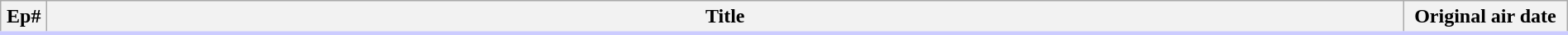<table class="wikitable" width="100%">
<tr style="border-bottom: 3px solid #CCF">
<th width="30">Ep#</th>
<th>Title</th>
<th width="125">Original air date<br>












































</th>
</tr>
</table>
